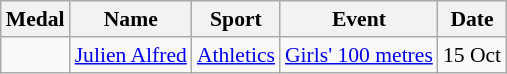<table class="wikitable sortable" style="font-size:90%">
<tr>
<th>Medal</th>
<th>Name</th>
<th>Sport</th>
<th>Event</th>
<th>Date</th>
</tr>
<tr>
<td></td>
<td><a href='#'>Julien Alfred</a></td>
<td><a href='#'>Athletics</a></td>
<td><a href='#'>Girls' 100 metres</a></td>
<td>15 Oct</td>
</tr>
</table>
